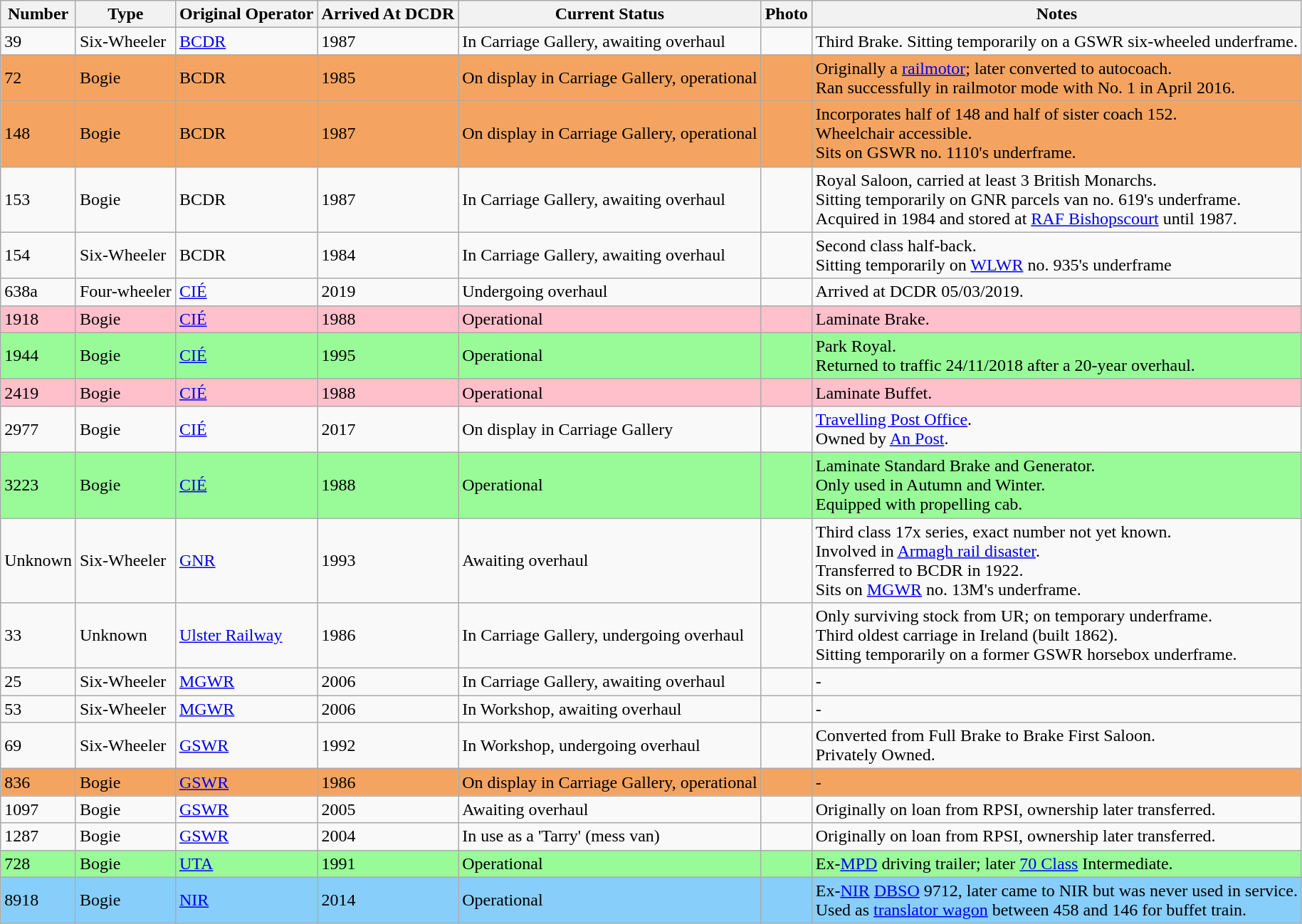<table class="wikitable sortable mw-collapsible mw-collapsed">
<tr>
<th scope="col">Number</th>
<th scope="col">Type</th>
<th scope="col">Original Operator</th>
<th>Arrived At DCDR</th>
<th scope="col">Current Status</th>
<th>Photo</th>
<th scope="col">Notes</th>
</tr>
<tr>
<td>39</td>
<td>Six-Wheeler</td>
<td><a href='#'>BCDR</a></td>
<td>1987</td>
<td>In Carriage Gallery, awaiting overhaul</td>
<td></td>
<td>Third Brake. Sitting temporarily on a GSWR six-wheeled underframe.</td>
</tr>
<tr>
<td bgcolor=#F4A460>72</td>
<td bgcolor=#F4A460>Bogie</td>
<td bgcolor=#F4A460>BCDR</td>
<td bgcolor=#F4A460>1985</td>
<td bgcolor=#F4A460>On display in Carriage Gallery, operational</td>
<td bgcolor=#F4A460></td>
<td bgcolor=#F4A460>Originally a <a href='#'>railmotor</a>; later converted to autocoach.<br>Ran successfully in railmotor mode with No. 1 in April 2016.</td>
</tr>
<tr>
<td bgcolor=#F4A460>148</td>
<td bgcolor=#F4A460>Bogie</td>
<td bgcolor=#F4A460>BCDR</td>
<td bgcolor=#F4A460>1987</td>
<td bgcolor=#F4A460>On display in Carriage Gallery, operational</td>
<td bgcolor=#F4A460></td>
<td bgcolor=#F4A460>Incorporates half of 148 and half of sister coach 152.<br>Wheelchair accessible.<br>Sits on GSWR no. 1110's underframe.</td>
</tr>
<tr>
<td>153</td>
<td>Bogie</td>
<td>BCDR</td>
<td>1987</td>
<td>In Carriage Gallery, awaiting overhaul</td>
<td></td>
<td>Royal Saloon, carried at least 3 British Monarchs.<br>Sitting temporarily on GNR parcels van no. 619's underframe.<br>Acquired in 1984 and stored at <a href='#'>RAF Bishopscourt</a> until 1987.</td>
</tr>
<tr>
<td>154</td>
<td>Six-Wheeler</td>
<td>BCDR</td>
<td>1984</td>
<td>In Carriage Gallery, awaiting overhaul</td>
<td></td>
<td>Second class half-back.<br>Sitting temporarily on <a href='#'>WLWR</a> no. 935's underframe</td>
</tr>
<tr>
<td>638a</td>
<td>Four-wheeler</td>
<td><a href='#'>CIÉ</a></td>
<td>2019</td>
<td>Undergoing overhaul</td>
<td></td>
<td>Arrived at DCDR 05/03/2019.</td>
</tr>
<tr>
<td bgcolor=#FFC0CB>1918</td>
<td bgcolor=#FFC0CB>Bogie</td>
<td bgcolor=#FFC0CB><a href='#'>CIÉ</a></td>
<td bgcolor=#FFC0CB>1988</td>
<td bgcolor=#FFC0CB>Operational</td>
<td bgcolor=#FFC0CB></td>
<td bgcolor=#FFC0CB>Laminate Brake.</td>
</tr>
<tr>
<td bgcolor=#98FB98>1944</td>
<td bgcolor=#98FB98>Bogie</td>
<td bgcolor=#98FB98><a href='#'>CIÉ</a></td>
<td bgcolor=#98FB98>1995</td>
<td bgcolor=#98FB98>Operational</td>
<td bgcolor=#98FB98></td>
<td bgcolor=#98FB98>Park Royal.<br>Returned to traffic 24/11/2018 after a 20-year overhaul.</td>
</tr>
<tr>
<td bgcolor=#FFC0CB>2419</td>
<td bgcolor=#FFC0CB>Bogie</td>
<td bgcolor=#FFC0CB><a href='#'>CIÉ</a></td>
<td bgcolor=#FFC0CB>1988</td>
<td bgcolor=#FFC0CB>Operational</td>
<td bgcolor=#FFC0CB></td>
<td bgcolor=#FFC0CB>Laminate Buffet.</td>
</tr>
<tr>
<td>2977</td>
<td>Bogie</td>
<td><a href='#'>CIÉ</a></td>
<td>2017</td>
<td>On display in Carriage Gallery</td>
<td></td>
<td><a href='#'>Travelling Post Office</a>.<br>Owned by <a href='#'>An Post</a>.</td>
</tr>
<tr>
<td bgcolor=#98FB98>3223</td>
<td bgcolor=#98FB98>Bogie</td>
<td bgcolor=#98FB98><a href='#'>CIÉ</a></td>
<td bgcolor=#98FB98>1988</td>
<td bgcolor=#98FB98>Operational</td>
<td bgcolor=#98FB98></td>
<td bgcolor=#98FB98>Laminate Standard Brake and Generator.<br>Only used in Autumn and Winter.<br>Equipped with propelling cab.</td>
</tr>
<tr>
<td>Unknown</td>
<td>Six-Wheeler</td>
<td><a href='#'>GNR</a></td>
<td>1993</td>
<td>Awaiting overhaul</td>
<td></td>
<td>Third class 17x series, exact number not yet known.<br>Involved in <a href='#'>Armagh rail disaster</a>.<br>Transferred to BCDR in 1922.<br>Sits on <a href='#'>MGWR</a> no. 13M's underframe.</td>
</tr>
<tr>
<td>33</td>
<td>Unknown</td>
<td><a href='#'>Ulster Railway</a></td>
<td>1986</td>
<td>In Carriage Gallery, undergoing overhaul</td>
<td></td>
<td>Only surviving stock from UR; on temporary underframe.<br>Third oldest carriage in Ireland (built 1862).<br>Sitting temporarily on a former GSWR horsebox underframe.</td>
</tr>
<tr>
<td>25</td>
<td>Six-Wheeler</td>
<td><a href='#'>MGWR</a></td>
<td>2006</td>
<td>In Carriage Gallery, awaiting overhaul</td>
<td></td>
<td>-</td>
</tr>
<tr>
<td>53</td>
<td>Six-Wheeler</td>
<td><a href='#'>MGWR</a></td>
<td>2006</td>
<td>In Workshop, awaiting overhaul</td>
<td></td>
<td>-</td>
</tr>
<tr>
<td>69</td>
<td>Six-Wheeler</td>
<td><a href='#'>GSWR</a></td>
<td>1992</td>
<td>In Workshop, undergoing overhaul</td>
<td></td>
<td>Converted from Full Brake to Brake First Saloon.<br>Privately Owned.</td>
</tr>
<tr>
<td bgcolor=#F4A460>836</td>
<td bgcolor=#F4A460>Bogie</td>
<td bgcolor=#F4A460><a href='#'>GSWR</a></td>
<td bgcolor=#F4A460>1986</td>
<td bgcolor=#F4A460>On display in Carriage Gallery, operational</td>
<td bgcolor=#F4A460></td>
<td bgcolor=#F4A460>-</td>
</tr>
<tr>
<td>1097</td>
<td>Bogie</td>
<td><a href='#'>GSWR</a></td>
<td>2005</td>
<td>Awaiting overhaul</td>
<td></td>
<td>Originally on loan from RPSI, ownership later transferred.</td>
</tr>
<tr>
<td>1287</td>
<td>Bogie</td>
<td><a href='#'>GSWR</a></td>
<td>2004</td>
<td>In use as a 'Tarry' (mess van)</td>
<td></td>
<td>Originally on loan from RPSI, ownership later transferred.</td>
</tr>
<tr>
<td bgcolor=#98FB98>728</td>
<td bgcolor=#98FB98>Bogie</td>
<td bgcolor=#98FB98><a href='#'>UTA</a></td>
<td bgcolor=#98FB98>1991</td>
<td bgcolor=#98FB98>Operational</td>
<td bgcolor=#98FB98></td>
<td bgcolor=#98FB98>Ex-<a href='#'>MPD</a> driving trailer; later <a href='#'>70 Class</a> Intermediate.</td>
</tr>
<tr>
<td bgcolor=#87CEFA>8918</td>
<td bgcolor=#87CEFA>Bogie</td>
<td bgcolor=#87CEFA><a href='#'>NIR</a></td>
<td bgcolor=#87CEFA>2014</td>
<td bgcolor=#87CEFA>Operational</td>
<td bgcolor=#87CEFA></td>
<td bgcolor=#87CEFA>Ex-<a href='#'>NIR</a> <a href='#'>DBSO</a> 9712, later came to NIR but was never used in service.<br>Used as <a href='#'>translator wagon</a> between 458 and 146 for buffet train.</td>
</tr>
</table>
